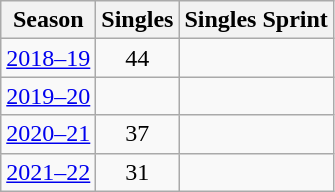<table class="wikitable sortable" style="text-align:center;">
<tr>
<th>Season</th>
<th>Singles</th>
<th>Singles Sprint</th>
</tr>
<tr>
<td><a href='#'>2018–19</a></td>
<td>44</td>
<td></td>
</tr>
<tr>
<td><a href='#'>2019–20</a></td>
<td></td>
<td></td>
</tr>
<tr>
<td><a href='#'>2020–21</a></td>
<td>37</td>
<td></td>
</tr>
<tr>
<td><a href='#'>2021–22</a></td>
<td>31</td>
<td></td>
</tr>
</table>
